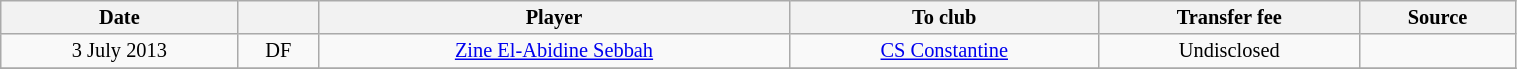<table class="wikitable sortable" style="width:80%; text-align:center; font-size:85%; text-align:centre;">
<tr>
<th>Date</th>
<th></th>
<th>Player</th>
<th>To club</th>
<th>Transfer fee</th>
<th>Source</th>
</tr>
<tr>
<td>3 July 2013</td>
<td>DF</td>
<td> <a href='#'>Zine El-Abidine Sebbah</a></td>
<td><a href='#'>CS Constantine</a></td>
<td>Undisclosed</td>
<td></td>
</tr>
<tr>
</tr>
</table>
